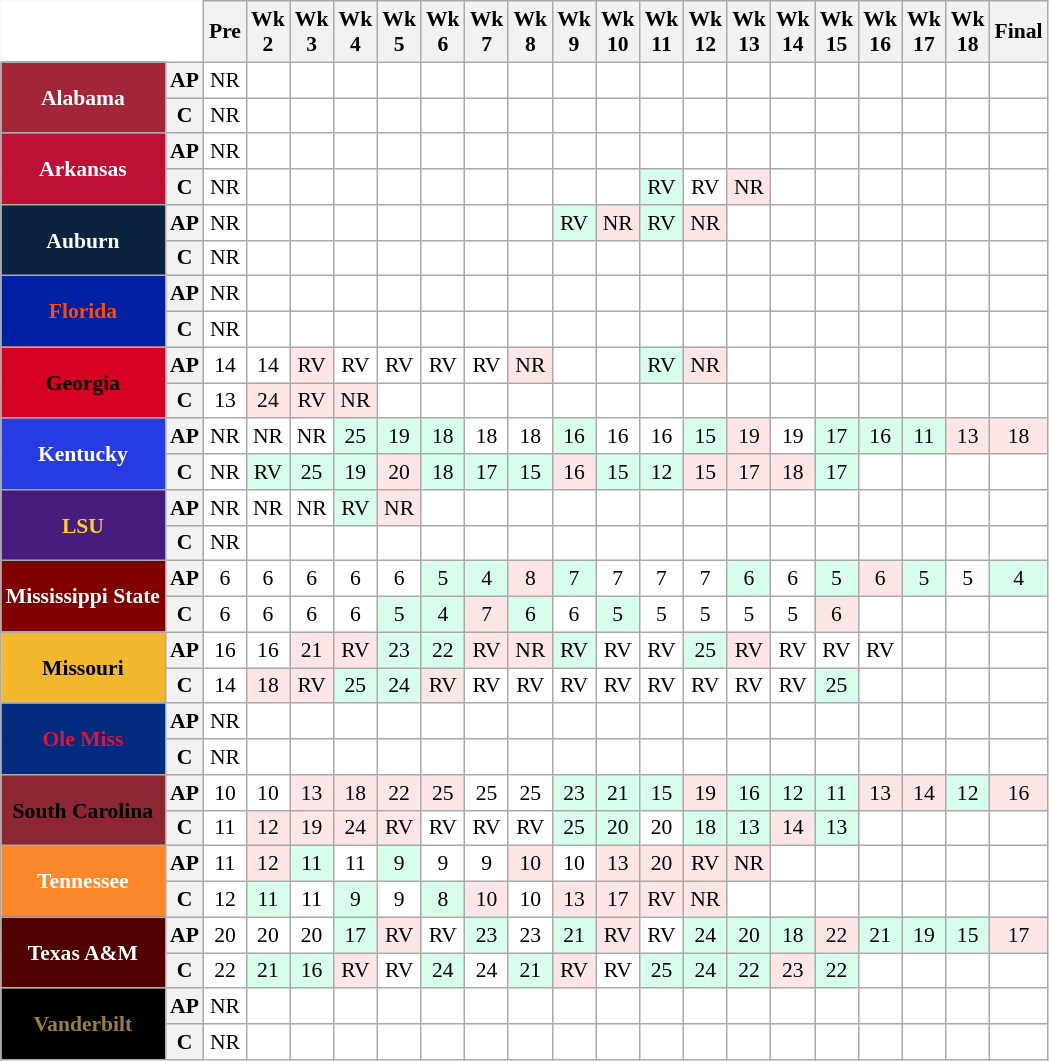<table class="wikitable" style="white-space:nowrap;font-size:90%;">
<tr>
<th colspan=2 style="background:white; border-top-style:hidden; border-left-style:hidden;"> </th>
<th>Pre</th>
<th>Wk<br>2</th>
<th>Wk<br>3</th>
<th>Wk<br>4</th>
<th>Wk<br>5</th>
<th>Wk<br>6</th>
<th>Wk<br>7</th>
<th>Wk<br>8</th>
<th>Wk<br>9</th>
<th>Wk<br>10</th>
<th>Wk<br>11</th>
<th>Wk<br>12</th>
<th>Wk<br>13</th>
<th>Wk<br>14</th>
<th>Wk<br>15</th>
<th>Wk<br>16</th>
<th>Wk<br>17</th>
<th>Wk<br>18</th>
<th>Final</th>
</tr>
<tr style="text-align:center;">
<th rowspan=2 style="background:#A32638; color:#FFFFFF;">Alabama</th>
<th>AP</th>
<td style="background:#FFF;">NR</td>
<td style="background:#FFF;"></td>
<td style="background:#FFF;"></td>
<td style="background:#FFF;"></td>
<td style="background:#FFF;"></td>
<td style="background:#FFF;"></td>
<td style="background:#FFF;"></td>
<td style="background:#FFF;"></td>
<td style="background:#FFF;"></td>
<td style="background:#FFF;"></td>
<td style="background:#FFF;"></td>
<td style="background:#FFF;"></td>
<td style="background:#FFF;"></td>
<td style="background:#FFF;"></td>
<td style="background:#FFF;"></td>
<td style="background:#FFF;"></td>
<td style="background:#FFF;"></td>
<td style="background:#FFF;"></td>
<td style="background:#FFF;"></td>
</tr>
<tr style="text-align:center;">
<th>C</th>
<td style="background:#FFF;">NR</td>
<td style="background:#FFF;"></td>
<td style="background:#FFF;"></td>
<td style="background:#FFF;"></td>
<td style="background:#FFF;"></td>
<td style="background:#FFF;"></td>
<td style="background:#FFF;"></td>
<td style="background:#FFF;"></td>
<td style="background:#FFF;"></td>
<td style="background:#FFF;"></td>
<td style="background:#FFF;"></td>
<td style="background:#FFF;"></td>
<td style="background:#FFF;"></td>
<td style="background:#FFF;"></td>
<td style="background:#FFF;"></td>
<td style="background:#FFF;"></td>
<td style="background:#FFF;"></td>
<td style="background:#FFF;"></td>
<td style="background:#FFF;"></td>
</tr>
<tr style="text-align:center;">
<th rowspan=2 style="background:#BE0F34; color:#FFFFFF;">Arkansas</th>
<th>AP</th>
<td style="background:#FFF;">NR</td>
<td style="background:#FFF;"></td>
<td style="background:#FFF;"></td>
<td style="background:#FFF;"></td>
<td style="background:#FFF;"></td>
<td style="background:#FFF;"></td>
<td style="background:#FFF;"></td>
<td style="background:#FFF;"></td>
<td style="background:#FFF;"></td>
<td style="background:#FFF;"></td>
<td style="background:#FFF;"></td>
<td style="background:#FFF;"></td>
<td style="background:#FFF;"></td>
<td style="background:#FFF;"></td>
<td style="background:#FFF;"></td>
<td style="background:#FFF;"></td>
<td style="background:#FFF;"></td>
<td style="background:#FFF;"></td>
<td style="background:#FFF;"></td>
</tr>
<tr style="text-align:center;">
<th>C</th>
<td style="background:#FFF;">NR</td>
<td style="background:#FFF;"></td>
<td style="background:#FFF;"></td>
<td style="background:#FFF;"></td>
<td style="background:#FFF;"></td>
<td style="background:#FFF;"></td>
<td style="background:#FFF;"></td>
<td style="background:#FFF;"></td>
<td style="background:#FFF;"></td>
<td style="background:#FFF;"></td>
<td style="background:#D8FFEB;">RV</td>
<td style="background:#FFF;">RV</td>
<td style="background:#FFE6E6;">NR</td>
<td style="background:#FFF;"></td>
<td style="background:#FFF;"></td>
<td style="background:#FFF;"></td>
<td style="background:#FFF;"></td>
<td style="background:#FFF;"></td>
<td style="background:#FFF;"></td>
</tr>
<tr style="text-align:center;">
<th rowspan=2 style="background:#0C2340; color:#FFFFFF;">Auburn</th>
<th>AP</th>
<td style="background:#FFF;">NR</td>
<td style="background:#FFF;"></td>
<td style="background:#FFF;"></td>
<td style="background:#FFF;"></td>
<td style="background:#FFF;"></td>
<td style="background:#FFF;"></td>
<td style="background:#FFF;"></td>
<td style="background:#FFF;"></td>
<td style="background:#D8FFEB;">RV</td>
<td style="background:#FFE6E6;">NR</td>
<td style="background:#D8FFEB;">RV</td>
<td style="background:#FFE6E6;">NR</td>
<td style="background:#FFF;"></td>
<td style="background:#FFF;"></td>
<td style="background:#FFF;"></td>
<td style="background:#FFF;"></td>
<td style="background:#FFF;"></td>
<td style="background:#FFF;"></td>
<td style="background:#FFF;"></td>
</tr>
<tr style="text-align:center;">
<th>C</th>
<td style="background:#FFF;">NR</td>
<td style="background:#FFF;"></td>
<td style="background:#FFF;"></td>
<td style="background:#FFF;"></td>
<td style="background:#FFF;"></td>
<td style="background:#FFF;"></td>
<td style="background:#FFF;"></td>
<td style="background:#FFF;"></td>
<td style="background:#FFF;"></td>
<td style="background:#FFF;"></td>
<td style="background:#FFF;"></td>
<td style="background:#FFF;"></td>
<td style="background:#FFF;"></td>
<td style="background:#FFF;"></td>
<td style="background:#FFF;"></td>
<td style="background:#FFF;"></td>
<td style="background:#FFF;"></td>
<td style="background:#FFF;"></td>
<td style="background:#FFF;"></td>
</tr>
<tr style="text-align:center;">
<th rowspan=2 style="background:#0021A5; color:#FF4A00;">Florida</th>
<th>AP</th>
<td style="background:#FFF;">NR</td>
<td style="background:#FFF;"></td>
<td style="background:#FFF;"></td>
<td style="background:#FFF;"></td>
<td style="background:#FFF;"></td>
<td style="background:#FFF;"></td>
<td style="background:#FFF;"></td>
<td style="background:#FFF;"></td>
<td style="background:#FFF;"></td>
<td style="background:#FFF;"></td>
<td style="background:#FFF;"></td>
<td style="background:#FFF;"></td>
<td style="background:#FFF;"></td>
<td style="background:#FFF;"></td>
<td style="background:#FFF;"></td>
<td style="background:#FFF;"></td>
<td style="background:#FFF;"></td>
<td style="background:#FFF;"></td>
<td style="background:#FFF;"></td>
</tr>
<tr style="text-align:center;">
<th>C</th>
<td style="background:#FFF;">NR</td>
<td style="background:#FFF;"></td>
<td style="background:#FFF;"></td>
<td style="background:#FFF;"></td>
<td style="background:#FFF;"></td>
<td style="background:#FFF;"></td>
<td style="background:#FFF;"></td>
<td style="background:#FFF;"></td>
<td style="background:#FFF;"></td>
<td style="background:#FFF;"></td>
<td style="background:#FFF;"></td>
<td style="background:#FFF;"></td>
<td style="background:#FFF;"></td>
<td style="background:#FFF;"></td>
<td style="background:#FFF;"></td>
<td style="background:#FFF;"></td>
<td style="background:#FFF;"></td>
<td style="background:#FFF;"></td>
<td style="background:#FFF;"></td>
</tr>
<tr style="text-align:center;">
<th rowspan=2 style="background:#D60022; color:#000000;">Georgia</th>
<th>AP</th>
<td style="background:#FFF;">14</td>
<td style="background:#FFF;">14</td>
<td style="background:#FFE6E6;">RV</td>
<td style="background:#FFF;">RV</td>
<td style="background:#FFF;">RV</td>
<td style="background:#FFF;">RV</td>
<td style="background:#FFF;">RV</td>
<td style="background:#FFE6E6;">NR</td>
<td style="background:#FFF;"></td>
<td style="background:#FFF;"></td>
<td style="background:#D8FFEB;">RV</td>
<td style="background:#FFE6E6;">NR</td>
<td style="background:#FFF;"></td>
<td style="background:#FFF;"></td>
<td style="background:#FFF;"></td>
<td style="background:#FFF;"></td>
<td style="background:#FFF;"></td>
<td style="background:#FFF;"></td>
<td style="background:#FFF;"></td>
</tr>
<tr style="text-align:center;">
<th>C</th>
<td style="background:#FFF;">13</td>
<td style="background:#FFE6E6;">24</td>
<td style="background:#FFE6E6;">RV</td>
<td style="background:#FFE6E6;">NR</td>
<td style="background:#FFF;"></td>
<td style="background:#FFF;"></td>
<td style="background:#FFF;"></td>
<td style="background:#FFF;"></td>
<td style="background:#FFF;"></td>
<td style="background:#FFF;"></td>
<td style="background:#FFF;"></td>
<td style="background:#FFF;"></td>
<td style="background:#FFF;"></td>
<td style="background:#FFF;"></td>
<td style="background:#FFF;"></td>
<td style="background:#FFF;"></td>
<td style="background:#FFF;"></td>
<td style="background:#FFF;"></td>
<td style="background:#FFF;"></td>
</tr>
<tr style="text-align:center;">
<th rowspan=2 style="background:#273BE2; color:#FFFFFF;">Kentucky</th>
<th>AP</th>
<td style="background:#FFF;">NR</td>
<td style="background:#FFF;">NR</td>
<td style="background:#FFF;">NR</td>
<td style="background:#D8FFEB;">25</td>
<td style="background:#D8FFEB;">19</td>
<td style="background:#D8FFEB;">18</td>
<td style="background:#FFF;">18</td>
<td style="background:#FFF;">18</td>
<td style="background:#D8FFEB;">16</td>
<td style="background:#FFF;">16</td>
<td style="background:#FFF;">16</td>
<td style="background:#D8FFEB;">15</td>
<td style="background:#FFE6E6;">19</td>
<td style="background:#FFF;">19</td>
<td style="background:#D8FFEB;">17</td>
<td style="background:#D8FFEB;">16</td>
<td style="background:#D8FFEB;">11</td>
<td style="background:#FFE6E6;">13</td>
<td style="background:#FFE6E6;">18</td>
</tr>
<tr style="text-align:center;">
<th>C</th>
<td style="background:#FFF;">NR</td>
<td style="background:#D8FFEB;">RV</td>
<td style="background:#D8FFEB;">25</td>
<td style="background:#D8FFEB;">19</td>
<td style="background:#FFE6E6;">20</td>
<td style="background:#D8FFEB;">18</td>
<td style="background:#D8FFEB;">17</td>
<td style="background:#D8FFEB;">15</td>
<td style="background:#FFE6E6;">16</td>
<td style="background:#D8FFEB;">15</td>
<td style="background:#D8FFEB;">12</td>
<td style="background:#FFE6E6;">15</td>
<td style="background:#FFE6E6;">17</td>
<td style="background:#FFE6E6;">18</td>
<td style="background:#D8FFEB;">17</td>
<td style="background:#FFF;"></td>
<td style="background:#FFF;"></td>
<td style="background:#FFF;"></td>
<td style="background:#FFF;"></td>
</tr>
<tr style="text-align:center;">
<th rowspan=2 style="background:#461D7C; color:#FDD023;">LSU</th>
<th>AP</th>
<td style="background:#FFF;">NR</td>
<td style="background:#FFF;">NR</td>
<td style="background:#FFF;">NR</td>
<td style="background:#D8FFEB;">RV</td>
<td style="background:#FFE6E6;">NR</td>
<td style="background:#FFF;"></td>
<td style="background:#FFF;"></td>
<td style="background:#FFF;"></td>
<td style="background:#FFF;"></td>
<td style="background:#FFF;"></td>
<td style="background:#FFF;"></td>
<td style="background:#FFF;"></td>
<td style="background:#FFF;"></td>
<td style="background:#FFF;"></td>
<td style="background:#FFF;"></td>
<td style="background:#FFF;"></td>
<td style="background:#FFF;"></td>
<td style="background:#FFF;"></td>
<td style="background:#FFF;"></td>
</tr>
<tr style="text-align:center;">
<th>C</th>
<td style="background:#FFF;">NR</td>
<td style="background:#FFF;"></td>
<td style="background:#FFF;"></td>
<td style="background:#FFF;"></td>
<td style="background:#FFF;"></td>
<td style="background:#FFF;"></td>
<td style="background:#FFF;"></td>
<td style="background:#FFF;"></td>
<td style="background:#FFF;"></td>
<td style="background:#FFF;"></td>
<td style="background:#FFF;"></td>
<td style="background:#FFF;"></td>
<td style="background:#FFF;"></td>
<td style="background:#FFF;"></td>
<td style="background:#FFF;"></td>
<td style="background:#FFF;"></td>
<td style="background:#FFF;"></td>
<td style="background:#FFF;"></td>
<td style="background:#FFF;"></td>
</tr>
<tr style="text-align:center;">
<th rowspan=2 style="background:#800000; color:#FFFFFF;">Mississippi State</th>
<th>AP</th>
<td style="background:#FFF;">6</td>
<td style="background:#FFF;">6</td>
<td style="background:#FFF;">6</td>
<td style="background:#FFF;">6</td>
<td style="background:#FFF;">6</td>
<td style="background:#D8FFEB;">5</td>
<td style="background:#D8FFEB;">4</td>
<td style="background:#FFE6E6;">8</td>
<td style="background:#D8FFEB;">7</td>
<td style="background:#FFF;">7</td>
<td style="background:#FFF;">7</td>
<td style="background:#FFF;">7</td>
<td style="background:#D8FFEB;">6</td>
<td style="background:#FFF;">6</td>
<td style="background:#D8FFEB;">5</td>
<td style="background:#FFE6E6;">6</td>
<td style="background:#D8FFEB;">5</td>
<td style="background:#FFF;">5</td>
<td style="background:#D8FFEB;">4</td>
</tr>
<tr style="text-align:center;">
<th>C</th>
<td style="background:#FFF;">6</td>
<td style="background:#FFF;">6</td>
<td style="background:#FFF;">6</td>
<td style="background:#FFF;">6</td>
<td style="background:#D8FFEB;">5</td>
<td style="background:#D8FFEB;">4</td>
<td style="background:#FFE6E6;">7</td>
<td style="background:#D8FFEB;">6</td>
<td style="background:#FFF;">6</td>
<td style="background:#D8FFEB;">5</td>
<td style="background:#FFF;">5</td>
<td style="background:#FFF;">5</td>
<td style="background:#FFF;">5</td>
<td style="background:#FFF;">5</td>
<td style="background:#FFE6E6;">6</td>
<td style="background:#FFF;"></td>
<td style="background:#FFF;"></td>
<td style="background:#FFF;"></td>
<td style="background:#FFF;"></td>
</tr>
<tr style="text-align:center;">
<th rowspan=2 style="background:#F1B82D; color:#000000;">Missouri</th>
<th>AP</th>
<td style="background:#FFF;">16</td>
<td style="background:#FFF;">16</td>
<td style="background:#FFE6E6;">21</td>
<td style="background:#FFE6E6;">RV</td>
<td style="background:#D8FFEB;">23</td>
<td style="background:#D8FFEB;">22</td>
<td style="background:#FFE6E6;">RV</td>
<td style="background:#FFE6E6;">NR</td>
<td style="background:#D8FFEB;">RV</td>
<td style="background:#FFF;">RV</td>
<td style="background:#FFF;">RV</td>
<td style="background:#D8FFEB;">25</td>
<td style="background:#FFE6E6;">RV</td>
<td style="background:#FFF;">RV</td>
<td style="background:#FFF;">RV</td>
<td style="background:#FFF;">RV</td>
<td style="background:#FFF;"></td>
<td style="background:#FFF;"></td>
<td style="background:#FFF;"></td>
</tr>
<tr style="text-align:center;">
<th>C</th>
<td style="background:#FFF;">14</td>
<td style="background:#FFE6E6;">18</td>
<td style="background:#FFE6E6;">RV</td>
<td style="background:#D8FFEB;">25</td>
<td style="background:#D8FFEB;">24</td>
<td style="background:#FFE6E6;">RV</td>
<td style="background:#FFF;">RV</td>
<td style="background:#FFF;">RV</td>
<td style="background:#FFF;">RV</td>
<td style="background:#FFF;">RV</td>
<td style="background:#FFF;">RV</td>
<td style="background:#FFF;">RV</td>
<td style="background:#FFF;">RV</td>
<td style="background:#FFF;">RV</td>
<td style="background:#D8FFEB;">25</td>
<td style="background:#FFF;"></td>
<td style="background:#FFF;"></td>
<td style="background:#FFF;"></td>
<td style="background:#FFF;"></td>
</tr>
<tr style="text-align:center;">
<th rowspan=2 style="background:#002B7F; color:#DC143C;">Ole Miss</th>
<th>AP</th>
<td style="background:#FFF;">NR</td>
<td style="background:#FFF;"></td>
<td style="background:#FFF;"></td>
<td style="background:#FFF;"></td>
<td style="background:#FFF;"></td>
<td style="background:#FFF;"></td>
<td style="background:#FFF;"></td>
<td style="background:#FFF;"></td>
<td style="background:#FFF;"></td>
<td style="background:#FFF;"></td>
<td style="background:#FFF;"></td>
<td style="background:#FFF;"></td>
<td style="background:#FFF;"></td>
<td style="background:#FFF;"></td>
<td style="background:#FFF;"></td>
<td style="background:#FFF;"></td>
<td style="background:#FFF;"></td>
<td style="background:#FFF;"></td>
<td style="background:#FFF;"></td>
</tr>
<tr style="text-align:center;">
<th>C</th>
<td style="background:#FFF;">NR</td>
<td style="background:#FFF;"></td>
<td style="background:#FFF;"></td>
<td style="background:#FFF;"></td>
<td style="background:#FFF;"></td>
<td style="background:#FFF;"></td>
<td style="background:#FFF;"></td>
<td style="background:#FFF;"></td>
<td style="background:#FFF;"></td>
<td style="background:#FFF;"></td>
<td style="background:#FFF;"></td>
<td style="background:#FFF;"></td>
<td style="background:#FFF;"></td>
<td style="background:#FFF;"></td>
<td style="background:#FFF;"></td>
<td style="background:#FFF;"></td>
<td style="background:#FFF;"></td>
<td style="background:#FFF;"></td>
<td style="background:#FFF;"></td>
</tr>
<tr style="text-align:center;">
<th rowspan=2 style="background:#8C2633; color:#000000;">South Carolina</th>
<th>AP</th>
<td style="background:#FFF;">10</td>
<td style="background:#FFF;">10</td>
<td style="background:#FFE6E6;">13</td>
<td style="background:#FFE6E6;">18</td>
<td style="background:#FFE6E6;">22</td>
<td style="background:#FFE6E6;">25</td>
<td style="background:#FFF;">25</td>
<td style="background:#FFF;">25</td>
<td style="background:#D8FFEB;">23</td>
<td style="background:#D8FFEB;">21</td>
<td style="background:#D8FFEB;">15</td>
<td style="background:#FFE6E6;">19</td>
<td style="background:#D8FFEB;">16</td>
<td style="background:#D8FFEB;">12</td>
<td style="background:#D8FFEB;">11</td>
<td style="background:#FFE6E6;">13</td>
<td style="background:#FFE6E6;">14</td>
<td style="background:#D8FFEB;">12</td>
<td style="background:#FFE6E6;">16</td>
</tr>
<tr style="text-align:center;">
<th>C</th>
<td style="background:#FFF;">11</td>
<td style="background:#FFE6E6;">12</td>
<td style="background:#FFE6E6;">19</td>
<td style="background:#FFE6E6;">24</td>
<td style="background:#FFE6E6;">RV</td>
<td style="background:#FFF;">RV</td>
<td style="background:#FFF;">RV</td>
<td style="background:#FFF;">RV</td>
<td style="background:#D8FFEB;">25</td>
<td style="background:#D8FFEB;">20</td>
<td style="background:#FFF;">20</td>
<td style="background:#D8FFEB;">18</td>
<td style="background:#D8FFEB;">13</td>
<td style="background:#FFE6E6;">14</td>
<td style="background:#D8FFEB;">13</td>
<td style="background:#FFF;"></td>
<td style="background:#FFF;"></td>
<td style="background:#FFF;"></td>
<td style="background:#FFF;"></td>
</tr>
<tr style="text-align:center;">
<th rowspan=2 style="background:#FC882B; color:#FFFFFF;">Tennessee</th>
<th>AP</th>
<td style="background:#FFF;">11</td>
<td style="background:#FFE6E6;">12</td>
<td style="background:#D8FFEB;">11</td>
<td style="background:#FFF;">11</td>
<td style="background:#D8FFEB;">9</td>
<td style="background:#FFF;">9</td>
<td style="background:#FFF;">9</td>
<td style="background:#FFE6E6;">10</td>
<td style="background:#FFF;">10</td>
<td style="background:#FFE6E6;">13</td>
<td style="background:#FFE6E6;">20</td>
<td style="background:#FFE6E6;">RV</td>
<td style="background:#FFE6E6;">NR</td>
<td style="background:#FFF;"></td>
<td style="background:#FFF;"></td>
<td style="background:#FFF;"></td>
<td style="background:#FFF;"></td>
<td style="background:#FFF;"></td>
<td style="background:#FFF;"></td>
</tr>
<tr style="text-align:center;">
<th>C</th>
<td style="background:#FFF;">12</td>
<td style="background:#D8FFEB;">11</td>
<td style="background:#FFF;">11</td>
<td style="background:#D8FFEB;">9</td>
<td style="background:#FFF;">9</td>
<td style="background:#D8FFEB;">8</td>
<td style="background:#FFE6E6;">10</td>
<td style="background:#FFF;">10</td>
<td style="background:#FFE6E6;">13</td>
<td style="background:#FFE6E6;">17</td>
<td style="background:#FFE6E6;">RV</td>
<td style="background:#FFE6E6;">NR</td>
<td style="background:#FFF;"></td>
<td style="background:#FFF;"></td>
<td style="background:#FFF;"></td>
<td style="background:#FFF;"></td>
<td style="background:#FFF;"></td>
<td style="background:#FFF;"></td>
<td style="background:#FFF;"></td>
</tr>
<tr style="text-align:center;">
<th rowspan=2 style="background:#500000; color:#FFFFFF;">Texas A&M</th>
<th>AP</th>
<td style="background:#FFF;">20</td>
<td style="background:#FFF;">20</td>
<td style="background:#FFF;">20</td>
<td style="background:#D8FFEB;">17</td>
<td style="background:#FFE6E6;">RV</td>
<td style="background:#FFF;">RV</td>
<td style="background:#D8FFEB;">23</td>
<td style="background:#FFF;">23</td>
<td style="background:#D8FFEB;">21</td>
<td style="background:#FFE6E6;">RV</td>
<td style="background:#FFF;">RV</td>
<td style="background:#D8FFEB;">24</td>
<td style="background:#D8FFEB;">20</td>
<td style="background:#D8FFEB;">18</td>
<td style="background:#FFE6E6;">22</td>
<td style="background:#D8FFEB;">21</td>
<td style="background:#D8FFEB;">19</td>
<td style="background:#D8FFEB;">15</td>
<td style="background:#FFE6E6;">17</td>
</tr>
<tr style="text-align:center;">
<th>C</th>
<td style="background:#FFF;">22</td>
<td style="background:#D8FFEB;">21</td>
<td style="background:#D8FFEB;">16</td>
<td style="background:#FFE6E6;">RV</td>
<td style="background:#FFF;">RV</td>
<td style="background:#D8FFEB;">24</td>
<td style="background:#FFF;">24</td>
<td style="background:#D8FFEB;">21</td>
<td style="background:#FFE6E6;">RV</td>
<td style="background:#FFF;">RV</td>
<td style="background:#D8FFEB;">25</td>
<td style="background:#D8FFEB;">24</td>
<td style="background:#D8FFEB;">22</td>
<td style="background:#FFE6E6;">23</td>
<td style="background:#D8FFEB;">22</td>
<td style="background:#FFF;"></td>
<td style="background:#FFF;"></td>
<td style="background:#FFF;"></td>
<td style="background:#FFF;"></td>
</tr>
<tr style="text-align:center;">
<th rowspan=2 style="background:#000000; color:#997F3D;">Vanderbilt</th>
<th>AP</th>
<td style="background:#FFF;">NR</td>
<td style="background:#FFF;"></td>
<td style="background:#FFF;"></td>
<td style="background:#FFF;"></td>
<td style="background:#FFF;"></td>
<td style="background:#FFF;"></td>
<td style="background:#FFF;"></td>
<td style="background:#FFF;"></td>
<td style="background:#FFF;"></td>
<td style="background:#FFF;"></td>
<td style="background:#FFF;"></td>
<td style="background:#FFF;"></td>
<td style="background:#FFF;"></td>
<td style="background:#FFF;"></td>
<td style="background:#FFF;"></td>
<td style="background:#FFF;"></td>
<td style="background:#FFF;"></td>
<td style="background:#FFF;"></td>
<td style="background:#FFF;"></td>
</tr>
<tr style="text-align:center;">
<th>C</th>
<td style="background:#FFF;">NR</td>
<td style="background:#FFF;"></td>
<td style="background:#FFF;"></td>
<td style="background:#FFF;"></td>
<td style="background:#FFF;"></td>
<td style="background:#FFF;"></td>
<td style="background:#FFF;"></td>
<td style="background:#FFF;"></td>
<td style="background:#FFF;"></td>
<td style="background:#FFF;"></td>
<td style="background:#FFF;"></td>
<td style="background:#FFF;"></td>
<td style="background:#FFF;"></td>
<td style="background:#FFF;"></td>
<td style="background:#FFF;"></td>
<td style="background:#FFF;"></td>
<td style="background:#FFF;"></td>
<td style="background:#FFF;"></td>
<td style="background:#FFF;"></td>
</tr>
</table>
